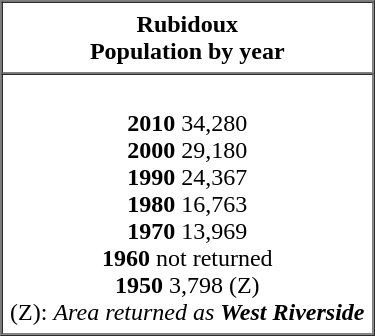<table border="1" cellspacing="0" cellpadding="5" style="float:right; margin-left:15px;">
<tr>
<td align=center colspan=2><strong>Rubidoux<br>Population by year </strong><br></td>
</tr>
<tr>
<td align=center><br><strong>2010</strong>   34,280     <br>
<strong>2000</strong>   29,180     <br>
<strong>1990</strong>   24,367     <br>
<strong>1980</strong>   16,763     <br>
<strong>1970</strong>   13,969     <br>
<strong>1960</strong> not returned <br>
<strong>1950</strong>   3,798 (Z)<br>(Z): <em>Area returned as <strong>West Riverside</strong> </em></td>
</tr>
</table>
